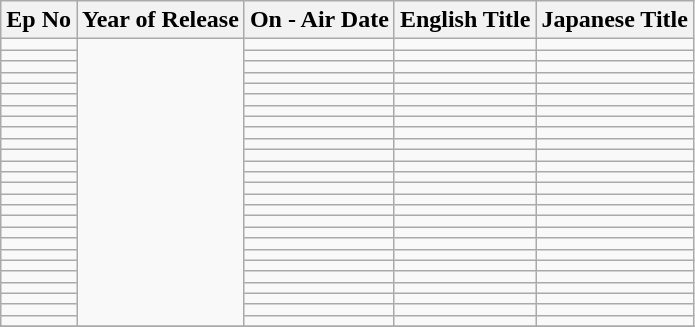<table class="wikitable">
<tr>
<th>Ep No</th>
<th>Year of Release</th>
<th>On - Air Date</th>
<th>English Title</th>
<th>Japanese Title</th>
</tr>
<tr>
<td></td>
<td rowspan ="26"></td>
<td></td>
<td></td>
<td></td>
</tr>
<tr>
<td></td>
<td></td>
<td></td>
<td></td>
</tr>
<tr>
<td></td>
<td></td>
<td></td>
<td></td>
</tr>
<tr>
<td></td>
<td></td>
<td></td>
<td></td>
</tr>
<tr>
<td></td>
<td></td>
<td></td>
<td></td>
</tr>
<tr>
<td></td>
<td></td>
<td></td>
<td></td>
</tr>
<tr>
<td></td>
<td></td>
<td></td>
<td></td>
</tr>
<tr>
<td></td>
<td></td>
<td></td>
<td></td>
</tr>
<tr>
<td></td>
<td></td>
<td></td>
<td></td>
</tr>
<tr>
<td></td>
<td></td>
<td></td>
<td></td>
</tr>
<tr>
<td></td>
<td></td>
<td></td>
<td></td>
</tr>
<tr>
<td></td>
<td></td>
<td></td>
<td></td>
</tr>
<tr>
<td></td>
<td></td>
<td></td>
<td></td>
</tr>
<tr>
<td></td>
<td></td>
<td></td>
<td></td>
</tr>
<tr>
<td></td>
<td></td>
<td></td>
<td></td>
</tr>
<tr>
<td></td>
<td></td>
<td></td>
<td></td>
</tr>
<tr>
<td></td>
<td></td>
<td></td>
<td></td>
</tr>
<tr>
<td></td>
<td></td>
<td></td>
<td></td>
</tr>
<tr>
<td></td>
<td></td>
<td></td>
<td></td>
</tr>
<tr>
<td></td>
<td></td>
<td></td>
<td></td>
</tr>
<tr>
<td></td>
<td></td>
<td></td>
<td></td>
</tr>
<tr>
<td></td>
<td></td>
<td></td>
<td></td>
</tr>
<tr>
<td></td>
<td></td>
<td></td>
<td></td>
</tr>
<tr>
<td></td>
<td></td>
<td></td>
<td></td>
</tr>
<tr>
<td></td>
<td></td>
<td></td>
<td></td>
</tr>
<tr>
<td></td>
<td></td>
<td></td>
<td></td>
</tr>
<tr>
</tr>
</table>
